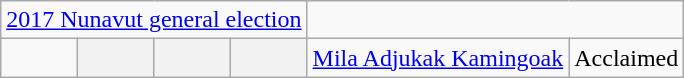<table class="wikitable">
<tr>
<td colspan=4 align=center><a href='#'>2017 Nunavut general election</a></td>
</tr>
<tr>
<td></td>
<th></th>
<th></th>
<th><br></th>
<td><a href='#'>Mila Adjukak Kamingoak</a></td>
<td colspan="2" align=center>Acclaimed</td>
</tr>
</table>
